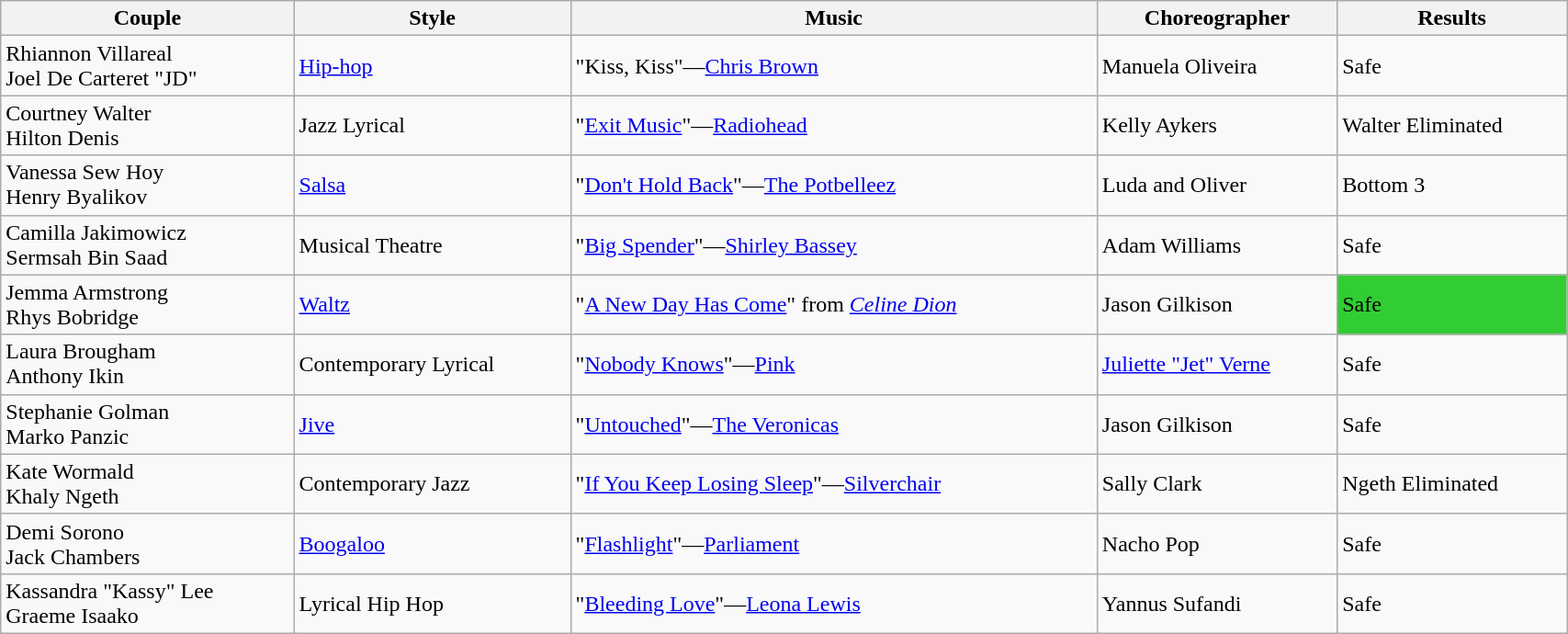<table class="wikitable" style="width:90%;">
<tr>
<th>Couple</th>
<th>Style</th>
<th>Music</th>
<th>Choreographer</th>
<th>Results</th>
</tr>
<tr>
<td>Rhiannon Villareal <br> Joel De Carteret "JD"</td>
<td><a href='#'>Hip-hop</a></td>
<td>"Kiss, Kiss"—<a href='#'>Chris Brown</a></td>
<td>Manuela Oliveira</td>
<td>Safe</td>
</tr>
<tr>
<td>Courtney Walter <br> Hilton Denis</td>
<td>Jazz Lyrical</td>
<td>"<a href='#'>Exit Music</a>"—<a href='#'>Radiohead</a></td>
<td>Kelly Aykers</td>
<td>Walter Eliminated</td>
</tr>
<tr>
<td>Vanessa Sew Hoy <br> Henry Byalikov</td>
<td><a href='#'>Salsa</a></td>
<td>"<a href='#'>Don't Hold Back</a>"—<a href='#'>The Potbelleez</a></td>
<td>Luda and Oliver</td>
<td>Bottom 3</td>
</tr>
<tr>
<td>Camilla Jakimowicz <br> Sermsah Bin Saad</td>
<td>Musical Theatre</td>
<td>"<a href='#'>Big Spender</a>"—<a href='#'>Shirley Bassey</a></td>
<td>Adam Williams</td>
<td>Safe</td>
</tr>
<tr style=background="limegreen"|>
<td>Jemma Armstrong <br> Rhys Bobridge</td>
<td><a href='#'>Waltz</a></td>
<td>"<a href='#'>A New Day Has Come</a>" from <em><a href='#'>Celine Dion</a></em></td>
<td>Jason Gilkison</td>
<td style="background:limegreen;">Safe</td>
</tr>
<tr>
<td>Laura Brougham <br> Anthony Ikin</td>
<td>Contemporary Lyrical</td>
<td>"<a href='#'>Nobody Knows</a>"—<a href='#'>Pink</a></td>
<td><a href='#'>Juliette "Jet" Verne</a></td>
<td>Safe</td>
</tr>
<tr>
<td>Stephanie Golman <br> Marko Panzic</td>
<td><a href='#'>Jive</a></td>
<td>"<a href='#'>Untouched</a>"—<a href='#'>The Veronicas</a></td>
<td>Jason Gilkison</td>
<td>Safe</td>
</tr>
<tr>
<td>Kate Wormald <br> Khaly Ngeth</td>
<td>Contemporary Jazz</td>
<td>"<a href='#'>If You Keep Losing Sleep</a>"—<a href='#'>Silverchair</a></td>
<td>Sally Clark</td>
<td>Ngeth Eliminated</td>
</tr>
<tr>
<td>Demi Sorono <br> Jack Chambers</td>
<td><a href='#'>Boogaloo</a></td>
<td>"<a href='#'>Flashlight</a>"—<a href='#'>Parliament</a></td>
<td>Nacho Pop</td>
<td>Safe</td>
</tr>
<tr>
<td>Kassandra "Kassy" Lee <br> Graeme Isaako</td>
<td>Lyrical Hip Hop</td>
<td>"<a href='#'>Bleeding Love</a>"—<a href='#'>Leona Lewis</a></td>
<td>Yannus Sufandi</td>
<td>Safe</td>
</tr>
</table>
